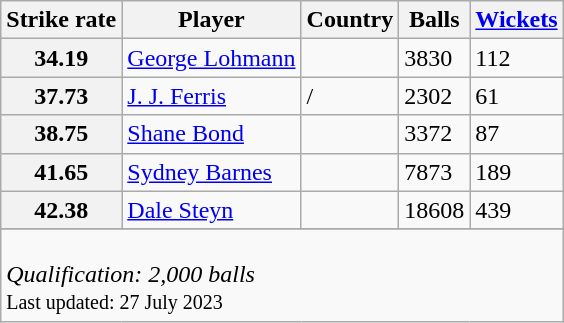<table class="wikitable sortable">
<tr>
<th align="center">Strike rate</th>
<th align="center">Player</th>
<th align="center">Country</th>
<th align="center">Balls</th>
<th align="center"><a href='#'>Wickets</a></th>
</tr>
<tr>
<th>34.19</th>
<td><a href='#'>George Lohmann </a></td>
<td></td>
<td>3830</td>
<td>112</td>
</tr>
<tr>
<th>37.73</th>
<td><a href='#'>J. J. Ferris</a></td>
<td> / </td>
<td>2302</td>
<td>61</td>
</tr>
<tr>
<th>38.75</th>
<td><a href='#'>Shane Bond</a></td>
<td></td>
<td>3372</td>
<td>87</td>
</tr>
<tr>
<th>41.65</th>
<td><a href='#'>Sydney Barnes</a></td>
<td></td>
<td>7873</td>
<td>189</td>
</tr>
<tr>
<th>42.38</th>
<td><a href='#'>Dale Steyn</a></td>
<td></td>
<td>18608</td>
<td>439</td>
</tr>
<tr>
</tr>
<tr class="sortbottom">
<td colspan=5><br><em>Qualification: 2,000 balls</em><br>
<small>Last updated: 27 July 2023</small></td>
</tr>
</table>
